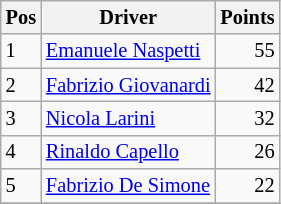<table class="wikitable" style="font-size: 85%;">
<tr>
<th>Pos</th>
<th>Driver</th>
<th>Points</th>
</tr>
<tr>
<td>1</td>
<td> <a href='#'>Emanuele Naspetti</a></td>
<td align="right">55</td>
</tr>
<tr>
<td>2</td>
<td> <a href='#'>Fabrizio Giovanardi</a></td>
<td align="right">42</td>
</tr>
<tr>
<td>3</td>
<td> <a href='#'>Nicola Larini</a></td>
<td align="right">32</td>
</tr>
<tr>
<td>4</td>
<td> <a href='#'>Rinaldo Capello</a></td>
<td align="right">26</td>
</tr>
<tr>
<td>5</td>
<td> <a href='#'>Fabrizio De Simone</a></td>
<td align="right">22</td>
</tr>
<tr>
</tr>
</table>
